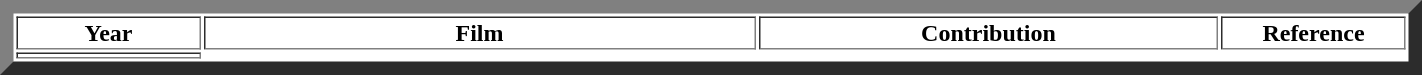<table class="sortable" border="9" width="75%">
<tr>
<th scope="col" style="width:10%">Year</th>
<th scope="col" style="width:30%">Film</th>
<th scope="col" style="width:25%">Contribution</th>
<th scope="col" style="width:10%">Reference</th>
</tr>
<tr a>
<td></td>
</tr>
</table>
